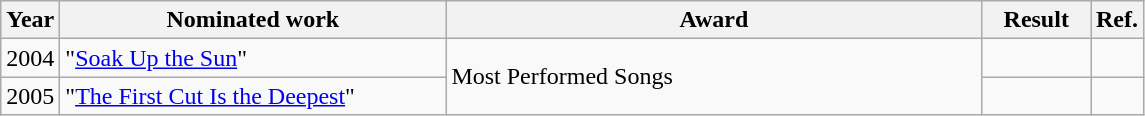<table class="wikitable">
<tr>
<th>Year</th>
<th width="250">Nominated work</th>
<th width="350">Award</th>
<th width="65">Result</th>
<th>Ref.</th>
</tr>
<tr>
<td>2004</td>
<td>"<a href='#'>Soak Up the Sun</a>"</td>
<td rowspan=2>Most Performed Songs</td>
<td></td>
<td></td>
</tr>
<tr>
<td>2005</td>
<td>"<a href='#'>The First Cut Is the Deepest</a>"</td>
<td></td>
<td align="center"></td>
</tr>
</table>
